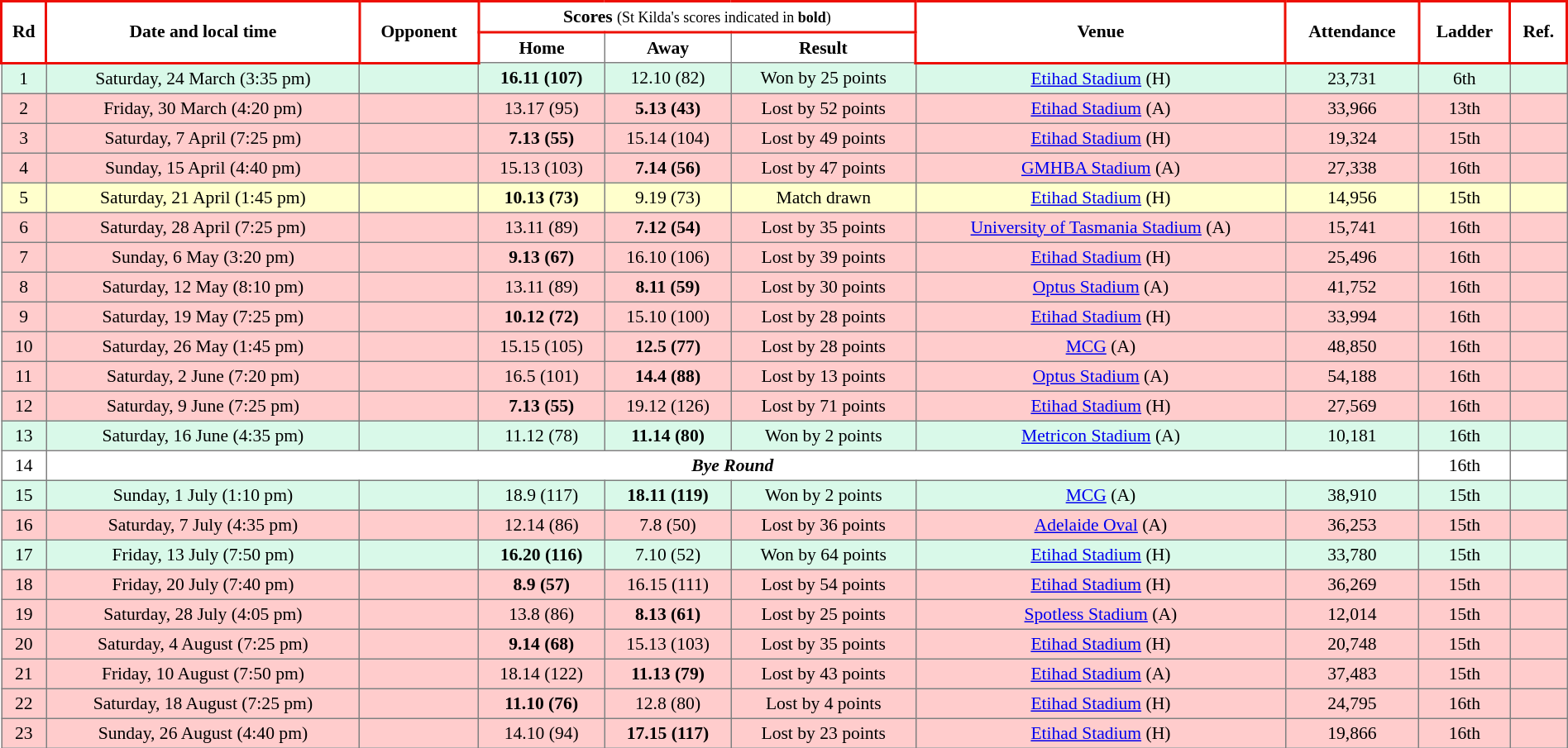<table border="1" cellpadding="3" cellspacing="0" style="border-collapse:collapse; font-size:90%; text-align:center; width:100%;">
<tr>
<td rowspan="2" style="border: solid #ED0F05 2px;"><strong>Rd</strong></td>
<td rowspan="2" style="border: solid #ED0F05 2px;"><strong>Date and local time</strong></td>
<td rowspan="2" style="border: solid #ED0F05 2px;"><strong>Opponent</strong></td>
<td colspan="3" style="border: solid #ED0F05 2px;"><strong>Scores</strong> <small>(St Kilda's scores indicated in <strong>bold</strong>)</small></td>
<td rowspan="2" style="border: solid #ED0F05 2px;"><strong>Venue</strong></td>
<td rowspan="2" style="border: solid #ED0F05 2px;"><strong>Attendance</strong></td>
<td rowspan="2" style="border: solid #ED0F05 2px;"><strong>Ladder</strong></td>
<td rowspan="2" style="border: solid #ED0F05 2px;"><strong>Ref.</strong></td>
</tr>
<tr>
<th><span>Home</span></th>
<th><span>Away</span></th>
<th><span>Result</span></th>
</tr>
<tr style="background:#d9f9e9">
<td>1</td>
<td>Saturday, 24 March (3:35 pm)</td>
<td></td>
<td><strong>16.11 (107)</strong></td>
<td>12.10 (82)</td>
<td>Won by 25 points</td>
<td><a href='#'>Etihad Stadium</a> (H)</td>
<td>23,731</td>
<td>6th</td>
<td></td>
</tr>
<tr style="background:#fcc">
<td>2</td>
<td>Friday, 30 March (4:20 pm)</td>
<td></td>
<td>13.17 (95)</td>
<td><strong>5.13 (43)</strong></td>
<td>Lost by 52 points</td>
<td><a href='#'>Etihad Stadium</a> (A)</td>
<td>33,966</td>
<td>13th</td>
<td></td>
</tr>
<tr style="background:#fcc">
<td>3</td>
<td>Saturday, 7 April (7:25 pm)</td>
<td></td>
<td><strong>7.13 (55)</strong></td>
<td>15.14 (104)</td>
<td>Lost by 49 points</td>
<td><a href='#'>Etihad Stadium</a> (H)</td>
<td>19,324</td>
<td>15th</td>
<td></td>
</tr>
<tr style="background:#fcc">
<td>4</td>
<td>Sunday, 15 April (4:40 pm)</td>
<td></td>
<td>15.13 (103)</td>
<td><strong>7.14 (56)</strong></td>
<td>Lost by 47 points</td>
<td><a href='#'>GMHBA Stadium</a> (A)</td>
<td>27,338</td>
<td>16th</td>
<td></td>
</tr>
<tr style="background:#ffc">
<td>5</td>
<td>Saturday, 21 April (1:45 pm)</td>
<td></td>
<td><strong>10.13 (73)</strong></td>
<td>9.19 (73)</td>
<td>Match drawn</td>
<td><a href='#'>Etihad Stadium</a> (H)</td>
<td>14,956</td>
<td>15th</td>
<td></td>
</tr>
<tr style="background:#fcc">
<td>6</td>
<td>Saturday, 28 April (7:25 pm)</td>
<td></td>
<td>13.11 (89)</td>
<td><strong>7.12 (54)</strong></td>
<td>Lost by 35 points</td>
<td><a href='#'>University of Tasmania Stadium</a> (A)</td>
<td>15,741</td>
<td>16th</td>
<td></td>
</tr>
<tr style="background:#fcc">
<td>7</td>
<td>Sunday, 6 May (3:20 pm)</td>
<td></td>
<td><strong>9.13 (67)</strong></td>
<td>16.10 (106)</td>
<td>Lost by 39 points</td>
<td><a href='#'>Etihad Stadium</a> (H)</td>
<td>25,496</td>
<td>16th</td>
<td></td>
</tr>
<tr style="background:#fcc">
<td>8</td>
<td>Saturday, 12 May (8:10 pm)</td>
<td></td>
<td>13.11 (89)</td>
<td><strong>8.11 (59)</strong></td>
<td>Lost by 30 points</td>
<td><a href='#'>Optus Stadium</a> (A)</td>
<td>41,752</td>
<td>16th</td>
<td></td>
</tr>
<tr style="background:#fcc">
<td>9</td>
<td>Saturday, 19 May (7:25 pm)</td>
<td></td>
<td><strong>10.12 (72)</strong></td>
<td>15.10 (100)</td>
<td>Lost by 28 points</td>
<td><a href='#'>Etihad Stadium</a> (H)</td>
<td>33,994</td>
<td>16th</td>
<td></td>
</tr>
<tr style="background:#fcc">
<td>10</td>
<td>Saturday, 26 May (1:45 pm)</td>
<td></td>
<td>15.15 (105)</td>
<td><strong>12.5 (77)</strong></td>
<td>Lost by 28 points</td>
<td><a href='#'>MCG</a> (A)</td>
<td>48,850</td>
<td>16th</td>
<td></td>
</tr>
<tr style="background:#fcc">
<td>11</td>
<td>Saturday, 2 June (7:20 pm)</td>
<td></td>
<td>16.5 (101)</td>
<td><strong>14.4 (88)</strong></td>
<td>Lost by 13 points</td>
<td><a href='#'>Optus Stadium</a> (A)</td>
<td>54,188</td>
<td>16th</td>
<td></td>
</tr>
<tr style="background:#fcc">
<td>12</td>
<td>Saturday, 9 June (7:25 pm)</td>
<td></td>
<td><strong>7.13 (55)</strong></td>
<td>19.12 (126)</td>
<td>Lost by 71 points</td>
<td><a href='#'>Etihad Stadium</a> (H)</td>
<td>27,569</td>
<td>16th</td>
<td></td>
</tr>
<tr style="background:#d9f9e9">
<td>13</td>
<td>Saturday, 16 June (4:35 pm)</td>
<td></td>
<td>11.12 (78)</td>
<td><strong>11.14 (80)</strong></td>
<td>Won by 2 points</td>
<td><a href='#'>Metricon Stadium</a> (A)</td>
<td>10,181</td>
<td>16th</td>
<td></td>
</tr>
<tr style="background:white">
<td>14</td>
<th colspan="7"><em>Bye Round</em></th>
<td>16th</td>
<td></td>
</tr>
<tr style="background:#d9f9e9">
<td>15</td>
<td>Sunday, 1 July (1:10 pm)</td>
<td></td>
<td>18.9 (117)</td>
<td><strong>18.11 (119)</strong></td>
<td>Won by 2 points</td>
<td><a href='#'>MCG</a> (A)</td>
<td>38,910</td>
<td>15th</td>
<td></td>
</tr>
<tr style="background:#fcc">
<td>16</td>
<td>Saturday, 7 July (4:35 pm)</td>
<td></td>
<td>12.14 (86)</td>
<td>7.8 (50)</td>
<td>Lost by 36 points</td>
<td><a href='#'>Adelaide Oval</a> (A)</td>
<td>36,253</td>
<td>15th</td>
<td></td>
</tr>
<tr style="background:#d9f9e9">
<td>17</td>
<td>Friday, 13 July (7:50 pm)</td>
<td></td>
<td><strong>16.20 (116)</strong></td>
<td>7.10 (52)</td>
<td>Won by 64 points</td>
<td><a href='#'>Etihad Stadium</a> (H)</td>
<td>33,780</td>
<td>15th</td>
<td></td>
</tr>
<tr style="background:#fcc">
<td>18</td>
<td>Friday, 20 July (7:40 pm)</td>
<td></td>
<td><strong>8.9 (57)</strong></td>
<td>16.15 (111)</td>
<td>Lost by 54 points</td>
<td><a href='#'>Etihad Stadium</a> (H)</td>
<td>36,269</td>
<td>15th</td>
<td></td>
</tr>
<tr style="background:#fcc">
<td>19</td>
<td>Saturday, 28 July (4:05 pm)</td>
<td></td>
<td>13.8 (86)</td>
<td><strong>8.13 (61)</strong></td>
<td>Lost by 25 points</td>
<td><a href='#'>Spotless Stadium</a> (A)</td>
<td>12,014</td>
<td>15th</td>
<td></td>
</tr>
<tr style="background:#fcc">
<td>20</td>
<td>Saturday, 4 August (7:25 pm)</td>
<td></td>
<td><strong>9.14 (68)</strong></td>
<td>15.13 (103)</td>
<td>Lost by 35 points</td>
<td><a href='#'>Etihad Stadium</a> (H)</td>
<td>20,748</td>
<td>15th</td>
<td></td>
</tr>
<tr style="background:#fcc">
<td>21</td>
<td>Friday, 10 August (7:50 pm)</td>
<td></td>
<td>18.14 (122)</td>
<td><strong>11.13 (79)</strong></td>
<td>Lost by 43 points</td>
<td><a href='#'>Etihad Stadium</a> (A)</td>
<td>37,483</td>
<td>15th</td>
<td></td>
</tr>
<tr style="background:#fcc">
<td>22</td>
<td>Saturday, 18 August (7:25 pm)</td>
<td></td>
<td><strong>11.10 (76)</strong></td>
<td>12.8 (80)</td>
<td>Lost by 4 points</td>
<td><a href='#'>Etihad Stadium</a> (H)</td>
<td>24,795</td>
<td>16th</td>
<td></td>
</tr>
<tr style="background:#fcc">
<td>23</td>
<td>Sunday, 26 August (4:40 pm)</td>
<td></td>
<td>14.10 (94)</td>
<td><strong>17.15 (117)</strong></td>
<td>Lost by 23 points</td>
<td><a href='#'>Etihad Stadium</a> (H)</td>
<td>19,866</td>
<td>16th</td>
<td></td>
</tr>
</table>
